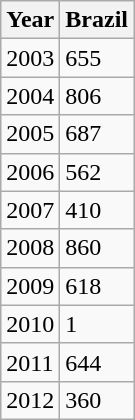<table class="wikitable">
<tr>
<th>Year</th>
<th>Brazil</th>
</tr>
<tr>
<td>2003</td>
<td>655</td>
</tr>
<tr>
<td>2004</td>
<td>806</td>
</tr>
<tr>
<td>2005</td>
<td>687</td>
</tr>
<tr>
<td>2006</td>
<td>562</td>
</tr>
<tr>
<td>2007</td>
<td>410</td>
</tr>
<tr>
<td>2008</td>
<td>860</td>
</tr>
<tr>
<td>2009</td>
<td>618</td>
</tr>
<tr>
<td>2010</td>
<td>1</td>
</tr>
<tr>
<td>2011</td>
<td>644</td>
</tr>
<tr>
<td>2012</td>
<td>360</td>
</tr>
</table>
